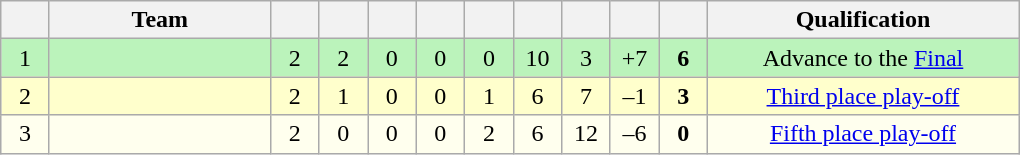<table class="wikitable" style="text-align: center;">
<tr>
<th width="25"></th>
<th width="140">Team</th>
<th width="25"></th>
<th width="25"></th>
<th width="25"></th>
<th width="25"></th>
<th width="25"></th>
<th width="25"></th>
<th width="25"></th>
<th width="25"></th>
<th width="25"></th>
<th width="200">Qualification</th>
</tr>
<tr style="background-color: #bbf3bb;">
<td>1</td>
<td align=left></td>
<td>2</td>
<td>2</td>
<td>0</td>
<td>0</td>
<td>0</td>
<td>10</td>
<td>3</td>
<td>+7</td>
<td><strong>6</strong></td>
<td>Advance to the <a href='#'>Final</a></td>
</tr>
<tr style="background-color: #FFFFCC;">
<td>2</td>
<td align=left></td>
<td>2</td>
<td>1</td>
<td>0</td>
<td>0</td>
<td>1</td>
<td>6</td>
<td>7</td>
<td>–1</td>
<td><strong>3</strong></td>
<td><a href='#'>Third place play-off</a></td>
</tr>
<tr style="background-color: #FFFFEE;">
<td>3</td>
<td align=left></td>
<td>2</td>
<td>0</td>
<td>0</td>
<td>0</td>
<td>2</td>
<td>6</td>
<td>12</td>
<td>–6</td>
<td><strong>0</strong></td>
<td><a href='#'>Fifth place play-off</a></td>
</tr>
</table>
